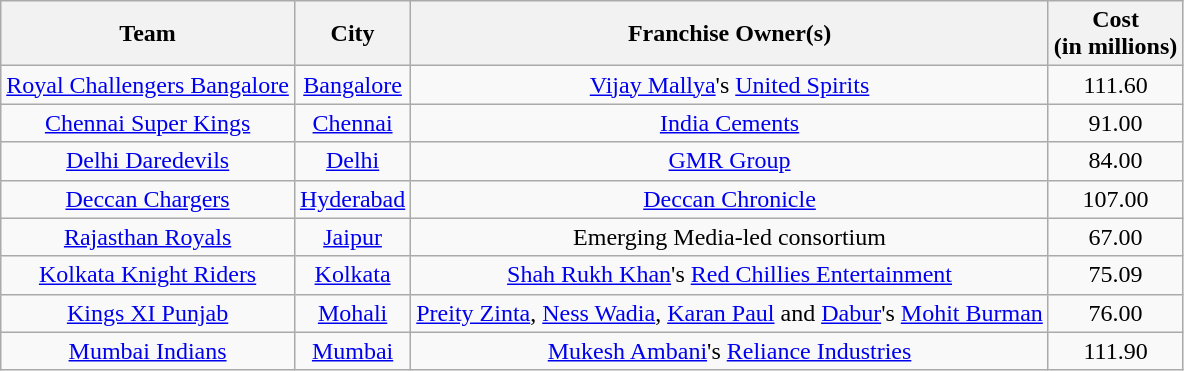<table class="wikitable sortable"  style="text-align:center">
<tr>
<th scope="col">Team</th>
<th scope="col">City</th>
<th scope="col">Franchise Owner(s)</th>
<th scope="col">Cost<br>(in  millions)</th>
</tr>
<tr>
<td><a href='#'>Royal Challengers Bangalore</a></td>
<td><a href='#'>Bangalore</a></td>
<td><a href='#'>Vijay Mallya</a>'s <a href='#'>United Spirits</a></td>
<td>111.60</td>
</tr>
<tr>
<td><a href='#'>Chennai Super Kings</a></td>
<td><a href='#'>Chennai</a></td>
<td><a href='#'>India Cements</a></td>
<td>91.00</td>
</tr>
<tr>
<td><a href='#'>Delhi Daredevils</a></td>
<td><a href='#'>Delhi</a></td>
<td><a href='#'>GMR Group</a></td>
<td>84.00</td>
</tr>
<tr>
<td><a href='#'>Deccan Chargers</a></td>
<td><a href='#'>Hyderabad</a></td>
<td><a href='#'>Deccan Chronicle</a></td>
<td>107.00</td>
</tr>
<tr>
<td><a href='#'>Rajasthan Royals</a></td>
<td><a href='#'>Jaipur</a></td>
<td>Emerging Media-led consortium</td>
<td>67.00</td>
</tr>
<tr>
<td><a href='#'>Kolkata Knight Riders</a></td>
<td><a href='#'>Kolkata</a></td>
<td><a href='#'>Shah Rukh Khan</a>'s <a href='#'>Red Chillies Entertainment</a></td>
<td>75.09</td>
</tr>
<tr>
<td><a href='#'>Kings XI Punjab</a></td>
<td><a href='#'>Mohali</a></td>
<td><a href='#'>Preity Zinta</a>, <a href='#'>Ness Wadia</a>, <a href='#'>Karan Paul</a> and <a href='#'>Dabur</a>'s <a href='#'>Mohit Burman</a></td>
<td>76.00</td>
</tr>
<tr>
<td><a href='#'>Mumbai Indians</a></td>
<td><a href='#'>Mumbai</a></td>
<td><a href='#'>Mukesh Ambani</a>'s <a href='#'>Reliance Industries</a></td>
<td>111.90</td>
</tr>
</table>
